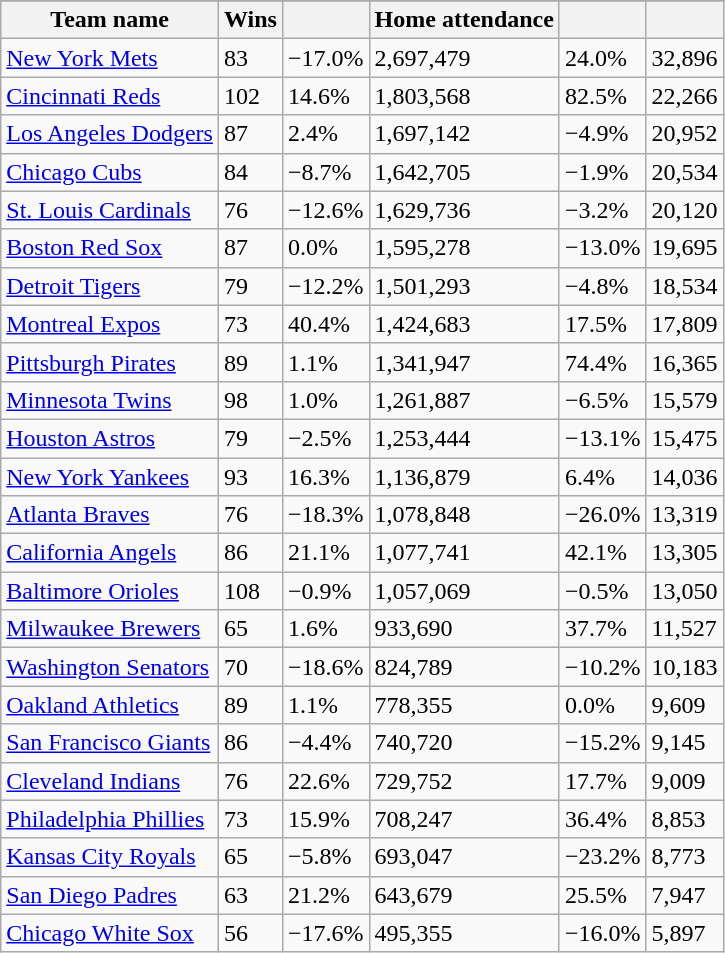<table class="wikitable sortable">
<tr style="text-align:center; font-size:larger;">
</tr>
<tr>
<th>Team name</th>
<th>Wins</th>
<th></th>
<th>Home attendance</th>
<th></th>
<th></th>
</tr>
<tr>
<td><a href='#'>New York Mets</a></td>
<td>83</td>
<td>−17.0%</td>
<td>2,697,479</td>
<td>24.0%</td>
<td>32,896</td>
</tr>
<tr>
<td><a href='#'>Cincinnati Reds</a></td>
<td>102</td>
<td>14.6%</td>
<td>1,803,568</td>
<td>82.5%</td>
<td>22,266</td>
</tr>
<tr>
<td><a href='#'>Los Angeles Dodgers</a></td>
<td>87</td>
<td>2.4%</td>
<td>1,697,142</td>
<td>−4.9%</td>
<td>20,952</td>
</tr>
<tr>
<td><a href='#'>Chicago Cubs</a></td>
<td>84</td>
<td>−8.7%</td>
<td>1,642,705</td>
<td>−1.9%</td>
<td>20,534</td>
</tr>
<tr>
<td><a href='#'>St. Louis Cardinals</a></td>
<td>76</td>
<td>−12.6%</td>
<td>1,629,736</td>
<td>−3.2%</td>
<td>20,120</td>
</tr>
<tr>
<td><a href='#'>Boston Red Sox</a></td>
<td>87</td>
<td>0.0%</td>
<td>1,595,278</td>
<td>−13.0%</td>
<td>19,695</td>
</tr>
<tr>
<td><a href='#'>Detroit Tigers</a></td>
<td>79</td>
<td>−12.2%</td>
<td>1,501,293</td>
<td>−4.8%</td>
<td>18,534</td>
</tr>
<tr>
<td><a href='#'>Montreal Expos</a></td>
<td>73</td>
<td>40.4%</td>
<td>1,424,683</td>
<td>17.5%</td>
<td>17,809</td>
</tr>
<tr>
<td><a href='#'>Pittsburgh Pirates</a></td>
<td>89</td>
<td>1.1%</td>
<td>1,341,947</td>
<td>74.4%</td>
<td>16,365</td>
</tr>
<tr>
<td><a href='#'>Minnesota Twins</a></td>
<td>98</td>
<td>1.0%</td>
<td>1,261,887</td>
<td>−6.5%</td>
<td>15,579</td>
</tr>
<tr>
<td><a href='#'>Houston Astros</a></td>
<td>79</td>
<td>−2.5%</td>
<td>1,253,444</td>
<td>−13.1%</td>
<td>15,475</td>
</tr>
<tr>
<td><a href='#'>New York Yankees</a></td>
<td>93</td>
<td>16.3%</td>
<td>1,136,879</td>
<td>6.4%</td>
<td>14,036</td>
</tr>
<tr>
<td><a href='#'>Atlanta Braves</a></td>
<td>76</td>
<td>−18.3%</td>
<td>1,078,848</td>
<td>−26.0%</td>
<td>13,319</td>
</tr>
<tr>
<td><a href='#'>California Angels</a></td>
<td>86</td>
<td>21.1%</td>
<td>1,077,741</td>
<td>42.1%</td>
<td>13,305</td>
</tr>
<tr>
<td><a href='#'>Baltimore Orioles</a></td>
<td>108</td>
<td>−0.9%</td>
<td>1,057,069</td>
<td>−0.5%</td>
<td>13,050</td>
</tr>
<tr>
<td><a href='#'>Milwaukee Brewers</a></td>
<td>65</td>
<td>1.6%</td>
<td>933,690</td>
<td>37.7%</td>
<td>11,527</td>
</tr>
<tr>
<td><a href='#'>Washington Senators</a></td>
<td>70</td>
<td>−18.6%</td>
<td>824,789</td>
<td>−10.2%</td>
<td>10,183</td>
</tr>
<tr>
<td><a href='#'>Oakland Athletics</a></td>
<td>89</td>
<td>1.1%</td>
<td>778,355</td>
<td>0.0%</td>
<td>9,609</td>
</tr>
<tr>
<td><a href='#'>San Francisco Giants</a></td>
<td>86</td>
<td>−4.4%</td>
<td>740,720</td>
<td>−15.2%</td>
<td>9,145</td>
</tr>
<tr>
<td><a href='#'>Cleveland Indians</a></td>
<td>76</td>
<td>22.6%</td>
<td>729,752</td>
<td>17.7%</td>
<td>9,009</td>
</tr>
<tr>
<td><a href='#'>Philadelphia Phillies</a></td>
<td>73</td>
<td>15.9%</td>
<td>708,247</td>
<td>36.4%</td>
<td>8,853</td>
</tr>
<tr>
<td><a href='#'>Kansas City Royals</a></td>
<td>65</td>
<td>−5.8%</td>
<td>693,047</td>
<td>−23.2%</td>
<td>8,773</td>
</tr>
<tr>
<td><a href='#'>San Diego Padres</a></td>
<td>63</td>
<td>21.2%</td>
<td>643,679</td>
<td>25.5%</td>
<td>7,947</td>
</tr>
<tr>
<td><a href='#'>Chicago White Sox</a></td>
<td>56</td>
<td>−17.6%</td>
<td>495,355</td>
<td>−16.0%</td>
<td>5,897</td>
</tr>
</table>
